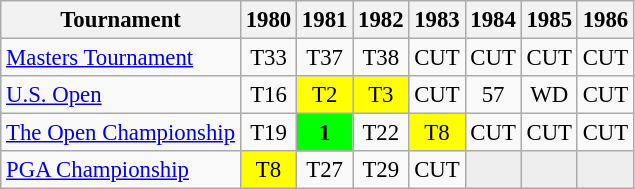<table class="wikitable" style="font-size:95%;text-align:center;">
<tr>
<th>Tournament</th>
<th>1980</th>
<th>1981</th>
<th>1982</th>
<th>1983</th>
<th>1984</th>
<th>1985</th>
<th>1986</th>
</tr>
<tr>
<td align=left><a href='#'>Masters Tournament</a></td>
<td>T33</td>
<td>T37</td>
<td>T38</td>
<td>CUT</td>
<td>CUT</td>
<td>CUT</td>
<td>CUT</td>
</tr>
<tr>
<td align=left><a href='#'>U.S. Open</a></td>
<td>T16</td>
<td style="background:yellow;">T2</td>
<td style="background:yellow;">T3</td>
<td>CUT</td>
<td>57</td>
<td>WD</td>
<td>CUT</td>
</tr>
<tr>
<td align=left><a href='#'>The Open Championship</a></td>
<td>T19</td>
<td style="background:lime;"><strong>1</strong></td>
<td>T22</td>
<td style="background:yellow;">T8</td>
<td>CUT</td>
<td>CUT</td>
<td>CUT</td>
</tr>
<tr>
<td align=left><a href='#'>PGA Championship</a></td>
<td style="background:yellow;">T8</td>
<td>T27</td>
<td>T29</td>
<td>CUT</td>
<td style="background:#eeeeee;"></td>
<td style="background:#eeeeee;"></td>
<td style="background:#eeeeee;"></td>
</tr>
</table>
